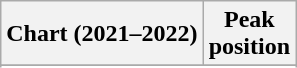<table class="wikitable plainrowheaders sortable">
<tr>
<th scope="col">Chart (2021–2022)</th>
<th scope="col">Peak<br>position</th>
</tr>
<tr>
</tr>
<tr>
</tr>
</table>
